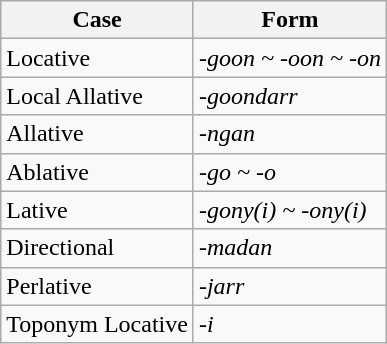<table class="wikitable">
<tr>
<th>Case</th>
<th>Form</th>
</tr>
<tr>
<td>Locative</td>
<td><em>-goon ~ -oon ~ -on</em></td>
</tr>
<tr>
<td>Local Allative</td>
<td><em>-goondarr</em></td>
</tr>
<tr>
<td>Allative</td>
<td><em>-ngan</em></td>
</tr>
<tr>
<td>Ablative</td>
<td><em>-go ~ -o</em></td>
</tr>
<tr>
<td>Lative</td>
<td><em>-gony(i) ~ -ony(i)</em></td>
</tr>
<tr>
<td>Directional</td>
<td><em>-madan</em></td>
</tr>
<tr>
<td>Perlative</td>
<td><em>-jarr</em></td>
</tr>
<tr>
<td>Toponym Locative</td>
<td><em>-i</em></td>
</tr>
</table>
